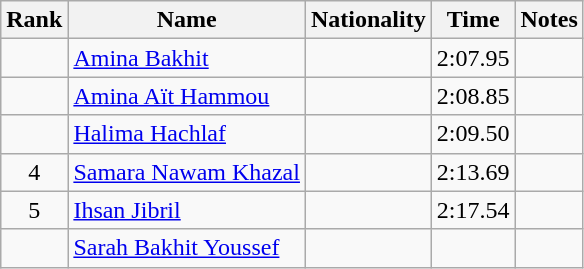<table class="wikitable sortable" style="text-align:center">
<tr>
<th>Rank</th>
<th>Name</th>
<th>Nationality</th>
<th>Time</th>
<th>Notes</th>
</tr>
<tr>
<td></td>
<td align=left><a href='#'>Amina Bakhit</a></td>
<td align=left></td>
<td>2:07.95</td>
<td></td>
</tr>
<tr>
<td></td>
<td align=left><a href='#'>Amina Aït Hammou</a></td>
<td align=left></td>
<td>2:08.85</td>
<td></td>
</tr>
<tr>
<td></td>
<td align=left><a href='#'>Halima Hachlaf</a></td>
<td align=left></td>
<td>2:09.50</td>
<td></td>
</tr>
<tr>
<td>4</td>
<td align=left><a href='#'>Samara Nawam Khazal</a></td>
<td align=left></td>
<td>2:13.69</td>
<td></td>
</tr>
<tr>
<td>5</td>
<td align=left><a href='#'>Ihsan Jibril</a></td>
<td align=left></td>
<td>2:17.54</td>
<td></td>
</tr>
<tr>
<td></td>
<td align=left><a href='#'>Sarah Bakhit Youssef</a></td>
<td align=left></td>
<td></td>
<td></td>
</tr>
</table>
